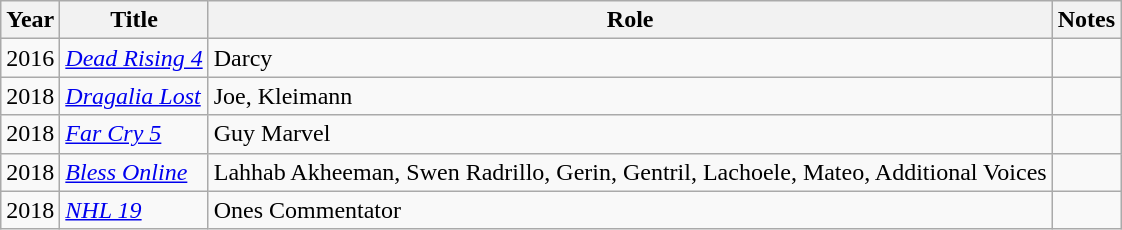<table class="wikitable sortable">
<tr>
<th>Year</th>
<th>Title</th>
<th>Role</th>
<th>Notes</th>
</tr>
<tr>
<td>2016</td>
<td><em><a href='#'>Dead Rising 4</a></em></td>
<td>Darcy</td>
<td></td>
</tr>
<tr>
<td>2018</td>
<td><em><a href='#'>Dragalia Lost</a></em></td>
<td>Joe, Kleimann</td>
<td></td>
</tr>
<tr>
<td>2018</td>
<td><em><a href='#'>Far Cry 5</a></em></td>
<td>Guy Marvel</td>
<td></td>
</tr>
<tr>
<td>2018</td>
<td><em><a href='#'>Bless Online</a></em></td>
<td>Lahhab Akheeman, Swen Radrillo, Gerin, Gentril, Lachoele, Mateo, Additional Voices</td>
<td></td>
</tr>
<tr>
<td>2018</td>
<td><em><a href='#'>NHL 19</a></em></td>
<td>Ones Commentator</td>
<td></td>
</tr>
</table>
